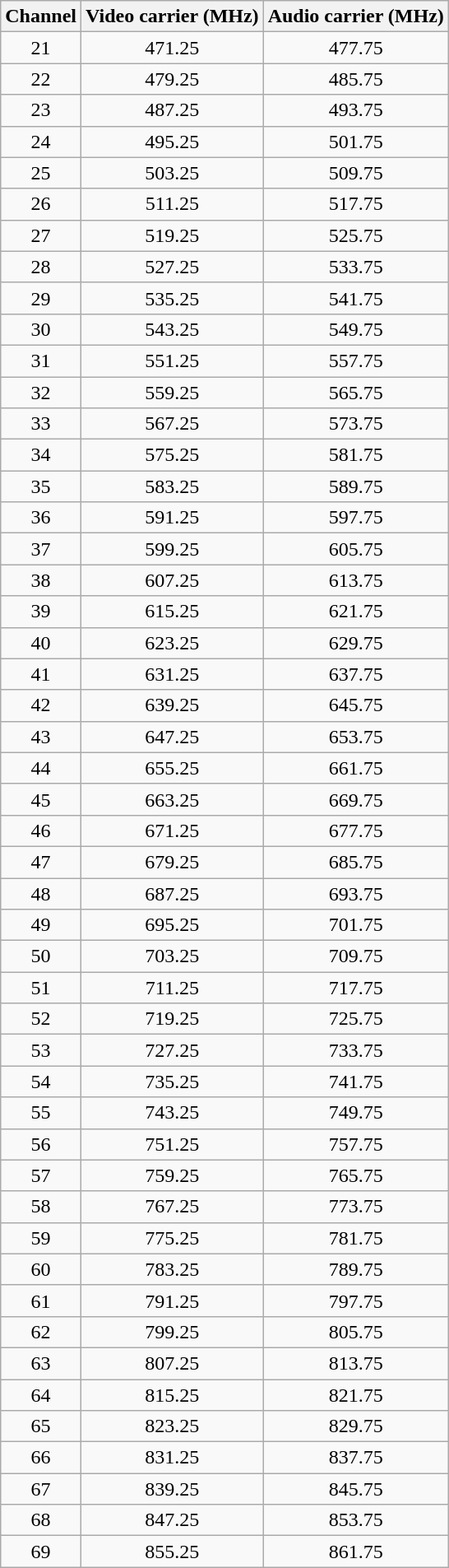<table class="wikitable" style="text-align: center; border-collapse:collapse">
<tr>
<th>Channel</th>
<th>Video carrier (MHz)</th>
<th>Audio carrier (MHz)</th>
</tr>
<tr>
<td>21</td>
<td>471.25</td>
<td>477.75</td>
</tr>
<tr>
<td>22</td>
<td>479.25</td>
<td>485.75</td>
</tr>
<tr>
<td>23</td>
<td>487.25</td>
<td>493.75</td>
</tr>
<tr>
<td>24</td>
<td>495.25</td>
<td>501.75</td>
</tr>
<tr>
<td>25</td>
<td>503.25</td>
<td>509.75</td>
</tr>
<tr>
<td>26</td>
<td>511.25</td>
<td>517.75</td>
</tr>
<tr>
<td>27</td>
<td>519.25</td>
<td>525.75</td>
</tr>
<tr>
<td>28</td>
<td>527.25</td>
<td>533.75</td>
</tr>
<tr>
<td>29</td>
<td>535.25</td>
<td>541.75</td>
</tr>
<tr>
<td>30</td>
<td>543.25</td>
<td>549.75</td>
</tr>
<tr>
<td>31</td>
<td>551.25</td>
<td>557.75</td>
</tr>
<tr>
<td>32</td>
<td>559.25</td>
<td>565.75</td>
</tr>
<tr>
<td>33</td>
<td>567.25</td>
<td>573.75</td>
</tr>
<tr>
<td>34</td>
<td>575.25</td>
<td>581.75</td>
</tr>
<tr>
<td>35</td>
<td>583.25</td>
<td>589.75</td>
</tr>
<tr>
<td>36</td>
<td>591.25</td>
<td>597.75</td>
</tr>
<tr>
<td>37</td>
<td>599.25</td>
<td>605.75</td>
</tr>
<tr>
<td>38</td>
<td>607.25</td>
<td>613.75</td>
</tr>
<tr>
<td>39</td>
<td>615.25</td>
<td>621.75</td>
</tr>
<tr>
<td>40</td>
<td>623.25</td>
<td>629.75</td>
</tr>
<tr>
<td>41</td>
<td>631.25</td>
<td>637.75</td>
</tr>
<tr>
<td>42</td>
<td>639.25</td>
<td>645.75</td>
</tr>
<tr>
<td>43</td>
<td>647.25</td>
<td>653.75</td>
</tr>
<tr>
<td>44</td>
<td>655.25</td>
<td>661.75</td>
</tr>
<tr>
<td>45</td>
<td>663.25</td>
<td>669.75</td>
</tr>
<tr>
<td>46</td>
<td>671.25</td>
<td>677.75</td>
</tr>
<tr>
<td>47</td>
<td>679.25</td>
<td>685.75</td>
</tr>
<tr>
<td>48</td>
<td>687.25</td>
<td>693.75</td>
</tr>
<tr>
<td>49</td>
<td>695.25</td>
<td>701.75</td>
</tr>
<tr>
<td>50</td>
<td>703.25</td>
<td>709.75</td>
</tr>
<tr>
<td>51</td>
<td>711.25</td>
<td>717.75</td>
</tr>
<tr>
<td>52</td>
<td>719.25</td>
<td>725.75</td>
</tr>
<tr>
<td>53</td>
<td>727.25</td>
<td>733.75</td>
</tr>
<tr>
<td>54</td>
<td>735.25</td>
<td>741.75</td>
</tr>
<tr>
<td>55</td>
<td>743.25</td>
<td>749.75</td>
</tr>
<tr>
<td>56</td>
<td>751.25</td>
<td>757.75</td>
</tr>
<tr>
<td>57</td>
<td>759.25</td>
<td>765.75</td>
</tr>
<tr>
<td>58</td>
<td>767.25</td>
<td>773.75</td>
</tr>
<tr>
<td>59</td>
<td>775.25</td>
<td>781.75</td>
</tr>
<tr>
<td>60</td>
<td>783.25</td>
<td>789.75</td>
</tr>
<tr>
<td>61</td>
<td>791.25</td>
<td>797.75</td>
</tr>
<tr>
<td>62</td>
<td>799.25</td>
<td>805.75</td>
</tr>
<tr>
<td>63</td>
<td>807.25</td>
<td>813.75</td>
</tr>
<tr>
<td>64</td>
<td>815.25</td>
<td>821.75</td>
</tr>
<tr>
<td>65</td>
<td>823.25</td>
<td>829.75</td>
</tr>
<tr>
<td>66</td>
<td>831.25</td>
<td>837.75</td>
</tr>
<tr>
<td>67</td>
<td>839.25</td>
<td>845.75</td>
</tr>
<tr>
<td>68</td>
<td>847.25</td>
<td>853.75</td>
</tr>
<tr>
<td>69</td>
<td>855.25</td>
<td>861.75</td>
</tr>
</table>
